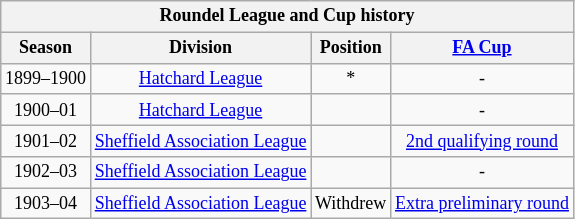<table class="wikitable collapsible" style="text-align:center;font-size:75%">
<tr>
<th colspan="4"><strong>Roundel League and Cup history</strong></th>
</tr>
<tr>
<th>Season</th>
<th>Division</th>
<th>Position</th>
<th><a href='#'>FA Cup</a></th>
</tr>
<tr>
<td>1899–1900</td>
<td><a href='#'>Hatchard League</a></td>
<td>*</td>
<td>-</td>
</tr>
<tr>
<td>1900–01</td>
<td><a href='#'>Hatchard League</a></td>
<td></td>
<td>-</td>
</tr>
<tr>
<td>1901–02</td>
<td><a href='#'>Sheffield Association League</a></td>
<td></td>
<td><a href='#'>2nd qualifying round</a></td>
</tr>
<tr>
<td>1902–03</td>
<td><a href='#'>Sheffield Association League</a></td>
<td></td>
<td>-</td>
</tr>
<tr>
<td>1903–04</td>
<td><a href='#'>Sheffield Association League</a></td>
<td>Withdrew</td>
<td><a href='#'>Extra preliminary round</a></td>
</tr>
</table>
